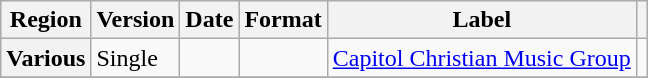<table class="wikitable plainrowheaders">
<tr>
<th scope="col">Region</th>
<th scope="col">Version</th>
<th scope="col">Date</th>
<th scope="col">Format</th>
<th scope="col">Label</th>
<th scope="col"></th>
</tr>
<tr>
<th scope="row">Various</th>
<td>Single</td>
<td></td>
<td></td>
<td><a href='#'>Capitol Christian Music Group</a></td>
<td></td>
</tr>
<tr>
</tr>
</table>
